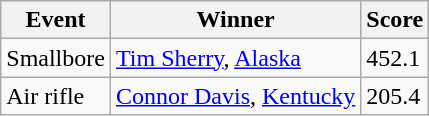<table class="wikitable sortable">
<tr>
<th>Event</th>
<th>Winner</th>
<th>Score</th>
</tr>
<tr>
<td>Smallbore</td>
<td><a href='#'>Tim Sherry</a>, <a href='#'>Alaska</a></td>
<td>452.1</td>
</tr>
<tr>
<td>Air rifle</td>
<td><a href='#'>Connor Davis</a>, <a href='#'>Kentucky</a></td>
<td>205.4</td>
</tr>
</table>
